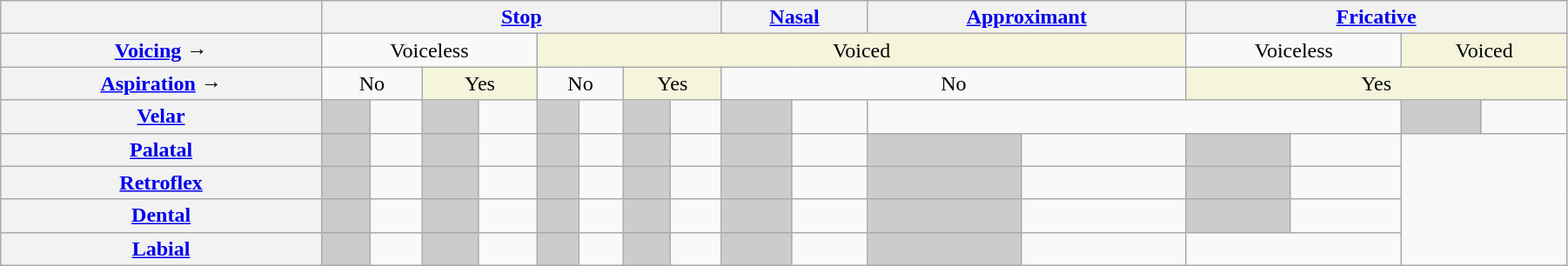<table class="wikitable" style="text-align:center; width:95%">
<tr>
<th></th>
<th colspan="8"><a href='#'>Stop</a></th>
<th colspan="2"><a href='#'>Nasal</a></th>
<th colspan="2"><a href='#'>Approximant</a></th>
<th colspan="4"><a href='#'>Fricative</a></th>
</tr>
<tr>
<th><a href='#'>Voicing</a> →</th>
<td colspan="4">Voiceless</td>
<td colspan="8" style="background:beige;">Voiced</td>
<td colspan="2">Voiceless</td>
<td colspan="2" style="background:beige;">Voiced</td>
</tr>
<tr>
<th><a href='#'>Aspiration</a> →</th>
<td colspan="2">No</td>
<td colspan="2" style="background:beige;">Yes</td>
<td colspan="2">No</td>
<td colspan="2" style="background:beige;">Yes</td>
<td colspan="4">No</td>
<td colspan="4" style="background:beige;">Yes</td>
</tr>
<tr>
<th><a href='#'>Velar</a></th>
<td style="background:#ccc; font-size:24px;"></td>
<td> </td>
<td style="background:#ccc; font-size:24px;"></td>
<td> </td>
<td style="background:#ccc; font-size:24px;"></td>
<td> </td>
<td style="background:#ccc; font-size:24px;"></td>
<td> </td>
<td style="background:#ccc; font-size:24px;"></td>
<td> </td>
<td colspan="4"></td>
<td style="background:#ccc; font-size:24px;"></td>
<td> </td>
</tr>
<tr>
<th><a href='#'>Palatal</a></th>
<td style="background:#ccc; font-size:24px;"></td>
<td> </td>
<td style="background:#ccc; font-size:24px;"></td>
<td> </td>
<td style="background:#ccc; font-size:24px;"></td>
<td> </td>
<td style="background:#ccc; font-size:24px;"></td>
<td> </td>
<td style="background:#ccc; font-size:24px;"></td>
<td> </td>
<td style="background:#ccc; font-size:24px;"></td>
<td> </td>
<td style="background:#ccc; font-size:24px;"></td>
<td> </td>
<td colspan="2" rowspan="4"></td>
</tr>
<tr>
<th><a href='#'>Retroflex</a></th>
<td style="background:#ccc; font-size:24px;"></td>
<td> </td>
<td style="background:#ccc; font-size:24px;"></td>
<td> </td>
<td style="background:#ccc; font-size:24px;"></td>
<td> </td>
<td style="background:#ccc; font-size:24px;"></td>
<td> </td>
<td style="background:#ccc; font-size:24px;"></td>
<td> </td>
<td style="background:#ccc; font-size:24px;"></td>
<td> </td>
<td style="background:#ccc; font-size:24px;"></td>
<td> </td>
</tr>
<tr>
<th><a href='#'>Dental</a></th>
<td style="background:#ccc; font-size:24px;"></td>
<td> </td>
<td style="background:#ccc; font-size:24px;"></td>
<td> </td>
<td style="background:#ccc; font-size:24px;"></td>
<td> </td>
<td style="background:#ccc; font-size:24px;"></td>
<td> </td>
<td style="background:#ccc; font-size:24px;"></td>
<td> </td>
<td style="background:#ccc; font-size:24px;"></td>
<td> </td>
<td style="background:#ccc; font-size:24px;"></td>
<td> </td>
</tr>
<tr>
<th><a href='#'>Labial</a></th>
<td style="background:#ccc; font-size:24px;"></td>
<td> </td>
<td style="background:#ccc; font-size:24px;"></td>
<td> </td>
<td style="background:#ccc; font-size:24px;"></td>
<td> </td>
<td style="background:#ccc; font-size:24px;"></td>
<td> </td>
<td style="background:#ccc; font-size:24px;"></td>
<td> </td>
<td style="background:#ccc; font-size:24px;"></td>
<td> </td>
<td colspan="2"></td>
</tr>
</table>
